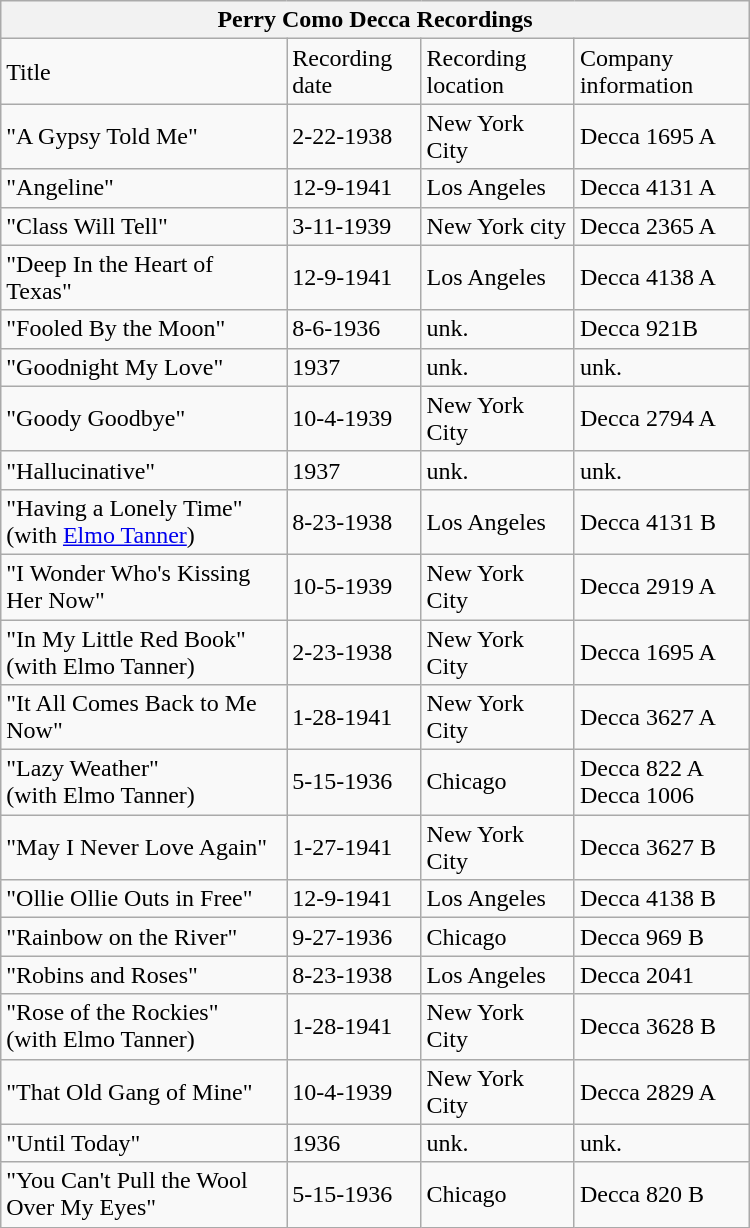<table class="wikitable" align="center" width="500" border="1" |>
<tr>
<th colspan="4">Perry Como Decca Recordings</th>
</tr>
<tr>
<td>Title</td>
<td>Recording date</td>
<td>Recording location</td>
<td>Company information</td>
</tr>
<tr>
<td>"A Gypsy Told Me"</td>
<td>2-22-1938</td>
<td>New York City</td>
<td>Decca 1695 A</td>
</tr>
<tr>
<td>"Angeline"</td>
<td>12-9-1941</td>
<td>Los Angeles</td>
<td>Decca 4131 A</td>
</tr>
<tr>
<td>"Class Will Tell"</td>
<td>3-11-1939</td>
<td>New York city</td>
<td>Decca 2365 A</td>
</tr>
<tr>
<td>"Deep In the Heart of Texas"</td>
<td>12-9-1941</td>
<td>Los Angeles</td>
<td>Decca 4138 A</td>
</tr>
<tr>
<td>"Fooled By the Moon"</td>
<td>8-6-1936</td>
<td>unk.</td>
<td>Decca 921B</td>
</tr>
<tr>
<td>"Goodnight My Love"</td>
<td>1937</td>
<td>unk.</td>
<td>unk.</td>
</tr>
<tr>
<td>"Goody Goodbye"</td>
<td>10-4-1939</td>
<td>New York City</td>
<td>Decca 2794 A</td>
</tr>
<tr>
<td>"Hallucinative"</td>
<td>1937</td>
<td>unk.</td>
<td>unk.</td>
</tr>
<tr>
<td>"Having a Lonely Time"<br>(with <a href='#'>Elmo Tanner</a>)</td>
<td>8-23-1938</td>
<td>Los Angeles</td>
<td>Decca 4131 B</td>
</tr>
<tr>
<td>"I Wonder Who's Kissing Her Now"</td>
<td>10-5-1939</td>
<td>New York City</td>
<td>Decca 2919 A</td>
</tr>
<tr>
<td>"In My Little Red Book"<br>(with Elmo Tanner)</td>
<td>2-23-1938</td>
<td>New York City</td>
<td>Decca 1695 A</td>
</tr>
<tr>
<td>"It All Comes Back to Me Now"</td>
<td>1-28-1941</td>
<td>New York City</td>
<td>Decca 3627 A</td>
</tr>
<tr>
<td>"Lazy Weather"<br>(with Elmo Tanner)</td>
<td>5-15-1936</td>
<td>Chicago</td>
<td>Decca 822 A<br>Decca 1006</td>
</tr>
<tr>
<td>"May I Never Love Again"</td>
<td>1-27-1941</td>
<td>New York City</td>
<td>Decca 3627 B</td>
</tr>
<tr>
<td>"Ollie Ollie Outs in Free"</td>
<td>12-9-1941</td>
<td>Los Angeles</td>
<td>Decca 4138 B</td>
</tr>
<tr>
<td>"Rainbow on the River"</td>
<td>9-27-1936</td>
<td>Chicago</td>
<td>Decca 969 B</td>
</tr>
<tr>
<td>"Robins and Roses"</td>
<td>8-23-1938</td>
<td>Los Angeles</td>
<td>Decca 2041</td>
</tr>
<tr>
<td>"Rose of the Rockies"<br> (with Elmo Tanner)</td>
<td>1-28-1941</td>
<td>New York City</td>
<td>Decca 3628 B</td>
</tr>
<tr>
<td>"That Old Gang of Mine"</td>
<td>10-4-1939</td>
<td>New York City</td>
<td>Decca 2829 A</td>
</tr>
<tr>
<td>"Until Today"</td>
<td>1936</td>
<td>unk.</td>
<td>unk.</td>
</tr>
<tr>
<td>"You Can't Pull the Wool Over My Eyes"</td>
<td>5-15-1936</td>
<td>Chicago</td>
<td>Decca 820 B</td>
</tr>
</table>
